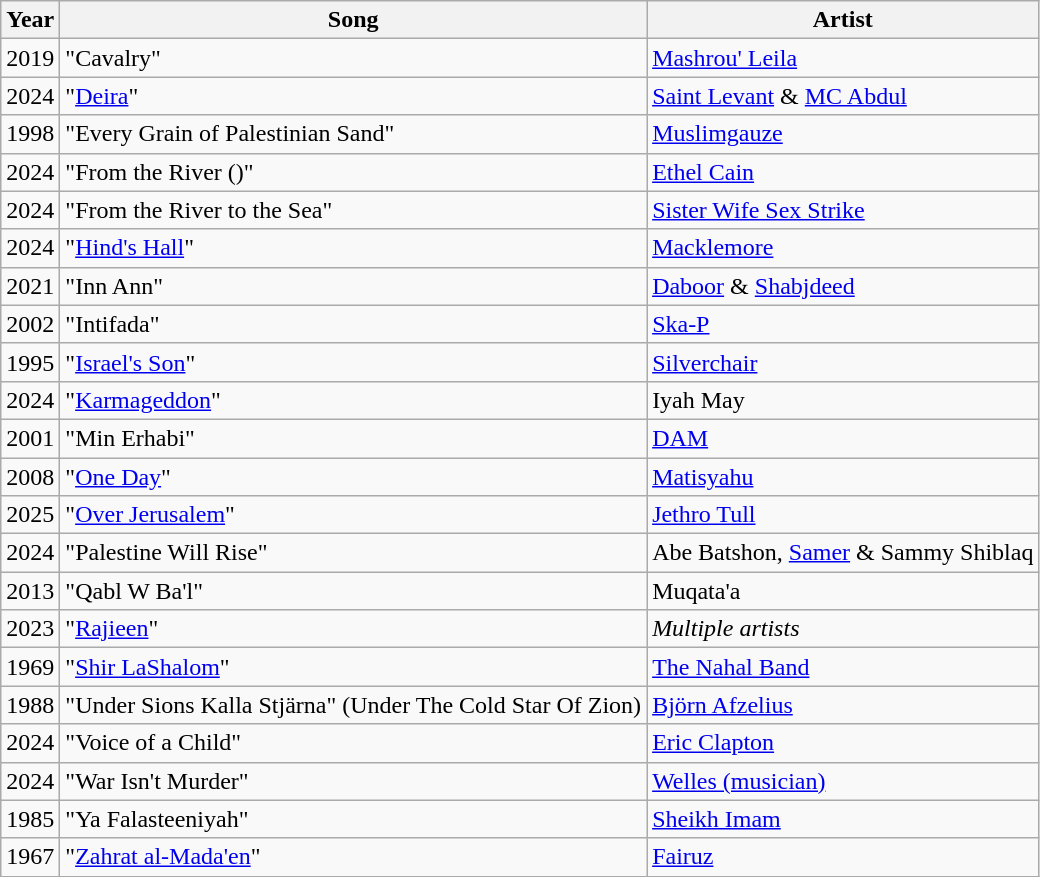<table class="wikitable sortable">
<tr>
<th>Year</th>
<th>Song</th>
<th>Artist</th>
</tr>
<tr>
<td>2019</td>
<td>"Cavalry"</td>
<td><a href='#'>Mashrou' Leila</a></td>
</tr>
<tr>
<td>2024</td>
<td>"<a href='#'>Deira</a>"</td>
<td><a href='#'>Saint Levant</a> & <a href='#'>MC Abdul</a></td>
</tr>
<tr>
<td>1998</td>
<td>"Every Grain of Palestinian Sand"</td>
<td><a href='#'>Muslimgauze</a></td>
</tr>
<tr>
<td>2024</td>
<td>"From the River ()"</td>
<td><a href='#'>Ethel Cain</a></td>
</tr>
<tr>
<td>2024</td>
<td>"From the River to the Sea"</td>
<td><a href='#'>Sister Wife Sex Strike</a></td>
</tr>
<tr>
<td>2024</td>
<td>"<a href='#'>Hind's Hall</a>"</td>
<td><a href='#'>Macklemore</a></td>
</tr>
<tr>
<td>2021</td>
<td>"Inn Ann"</td>
<td><a href='#'>Daboor</a> & <a href='#'>Shabjdeed</a></td>
</tr>
<tr>
<td>2002</td>
<td>"Intifada"</td>
<td><a href='#'>Ska-P</a></td>
</tr>
<tr>
<td>1995</td>
<td>"<a href='#'>Israel's Son</a>"</td>
<td><a href='#'>Silverchair</a></td>
</tr>
<tr>
<td>2024</td>
<td>"<a href='#'>Karmageddon</a>"</td>
<td>Iyah May</td>
</tr>
<tr>
<td>2001</td>
<td>"Min Erhabi"</td>
<td><a href='#'>DAM</a></td>
</tr>
<tr>
<td>2008</td>
<td>"<a href='#'>One Day</a>"</td>
<td><a href='#'>Matisyahu</a></td>
</tr>
<tr>
<td>2025</td>
<td>"<a href='#'>Over Jerusalem</a>"</td>
<td><a href='#'>Jethro Tull</a></td>
</tr>
<tr>
<td>2024</td>
<td>"Palestine Will Rise"</td>
<td>Abe Batshon, <a href='#'>Samer</a> & Sammy Shiblaq</td>
</tr>
<tr>
<td>2013</td>
<td>"Qabl W Ba'l"</td>
<td>Muqata'a</td>
</tr>
<tr>
<td>2023</td>
<td>"<a href='#'>Rajieen</a>"</td>
<td><em>Multiple artists</em></td>
</tr>
<tr>
<td>1969</td>
<td>"<a href='#'>Shir LaShalom</a>"</td>
<td><a href='#'>The Nahal Band</a></td>
</tr>
<tr>
<td>1988</td>
<td>"Under Sions Kalla Stjärna" (Under The Cold Star Of Zion)</td>
<td><a href='#'>Björn Afzelius</a></td>
</tr>
<tr>
<td>2024</td>
<td>"Voice of a Child"</td>
<td><a href='#'>Eric Clapton</a></td>
</tr>
<tr>
<td>2024</td>
<td>"War Isn't Murder"</td>
<td><a href='#'>Welles (musician)</a></td>
</tr>
<tr>
<td>1985</td>
<td>"Ya Falasteeniyah"</td>
<td><a href='#'>Sheikh Imam</a></td>
</tr>
<tr>
<td>1967</td>
<td>"<a href='#'>Zahrat al-Mada'en</a>"</td>
<td><a href='#'>Fairuz</a></td>
</tr>
</table>
